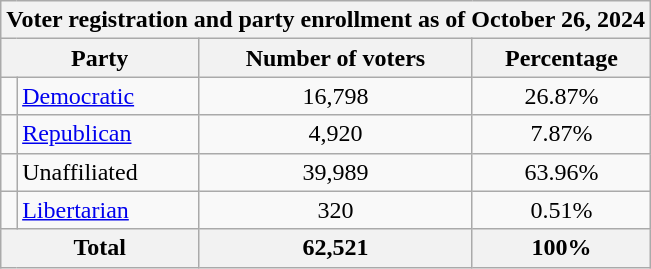<table class=wikitable>
<tr>
<th colspan = 6>Voter registration and party enrollment as of October 26, 2024</th>
</tr>
<tr>
<th colspan = 2>Party</th>
<th>Number of voters</th>
<th>Percentage</th>
</tr>
<tr>
<td></td>
<td><a href='#'>Democratic</a></td>
<td style="text-align:center;">16,798</td>
<td style="text-align:center;">26.87%</td>
</tr>
<tr>
<td></td>
<td><a href='#'>Republican</a></td>
<td style="text-align:center;">4,920</td>
<td style="text-align:center;">7.87%</td>
</tr>
<tr>
<td></td>
<td>Unaffiliated</td>
<td style="text-align:center;">39,989</td>
<td style="text-align:center;">63.96%</td>
</tr>
<tr>
<td></td>
<td><a href='#'>Libertarian</a></td>
<td style="text-align:center;">320</td>
<td style="text-align:center;">0.51%</td>
</tr>
<tr>
<th colspan = 2>Total</th>
<th style="text-align:center;">62,521</th>
<th style="text-align:center;">100%</th>
</tr>
</table>
